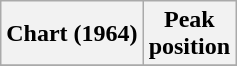<table class="wikitable sortable">
<tr>
<th align="center">Chart (1964)</th>
<th align="center">Peak<br>position</th>
</tr>
<tr>
</tr>
</table>
